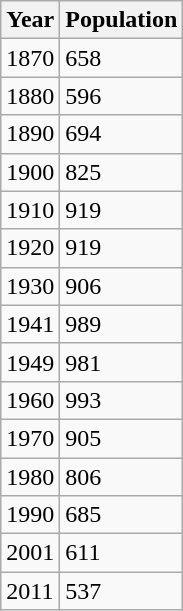<table class="wikitable">
<tr>
<th>Year</th>
<th>Population</th>
</tr>
<tr>
<td>1870</td>
<td>658</td>
</tr>
<tr>
<td>1880</td>
<td>596</td>
</tr>
<tr>
<td>1890</td>
<td>694</td>
</tr>
<tr>
<td>1900</td>
<td>825</td>
</tr>
<tr>
<td>1910</td>
<td>919</td>
</tr>
<tr>
<td>1920</td>
<td>919</td>
</tr>
<tr>
<td>1930</td>
<td>906</td>
</tr>
<tr>
<td>1941</td>
<td>989</td>
</tr>
<tr>
<td>1949</td>
<td>981</td>
</tr>
<tr>
<td>1960</td>
<td>993</td>
</tr>
<tr>
<td>1970</td>
<td>905</td>
</tr>
<tr>
<td>1980</td>
<td>806</td>
</tr>
<tr>
<td>1990</td>
<td>685</td>
</tr>
<tr>
<td>2001</td>
<td>611</td>
</tr>
<tr>
<td>2011</td>
<td>537</td>
</tr>
</table>
